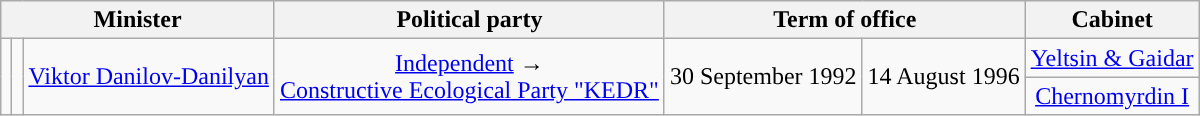<table class="wikitable" style="text-align:center;">
<tr>
<th colspan=3>Minister</th>
<th>Political party</th>
<th colspan=2>Term of office</th>
<th>Cabinet</th>
</tr>
<tr>
<td rowspan=2 style="background: "></td>
<td rowspan=2></td>
<td rowspan=2><a href='#'>Viktor Danilov-Danilyan</a></td>
<td rowspan=2><a href='#'>Independent</a> →<br><a href='#'>Constructive Ecological Party "KEDR"</a></td>
<td rowspan=2>30 September 1992</td>
<td rowspan=2>14 August 1996</td>
<td><a href='#'>Yeltsin & Gaidar</a></td>
</tr>
<tr>
<td><a href='#'>Chernomyrdin I</a></td>
</tr>
</table>
